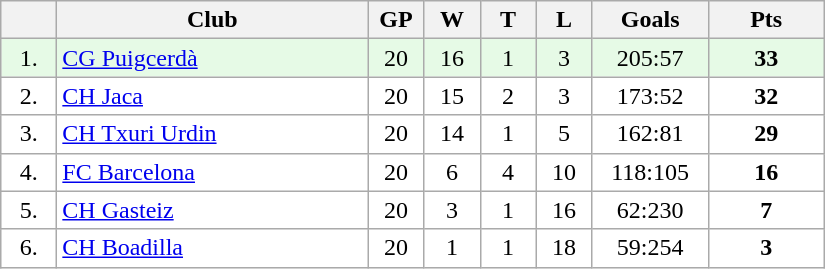<table class="wikitable">
<tr>
<th width="30"></th>
<th width="200">Club</th>
<th width="30">GP</th>
<th width="30">W</th>
<th width="30">T</th>
<th width="30">L</th>
<th width="70">Goals</th>
<th width="70">Pts</th>
</tr>
<tr bgcolor="#e6fae6" align="center">
<td>1.</td>
<td align="left"><a href='#'>CG Puigcerdà</a></td>
<td>20</td>
<td>16</td>
<td>1</td>
<td>3</td>
<td>205:57</td>
<td><strong>33</strong></td>
</tr>
<tr bgcolor="#FFFFFF" align="center">
<td>2.</td>
<td align="left"><a href='#'>CH Jaca</a></td>
<td>20</td>
<td>15</td>
<td>2</td>
<td>3</td>
<td>173:52</td>
<td><strong>32</strong></td>
</tr>
<tr bgcolor="#FFFFFF" align="center">
<td>3.</td>
<td align="left"><a href='#'>CH Txuri Urdin</a></td>
<td>20</td>
<td>14</td>
<td>1</td>
<td>5</td>
<td>162:81</td>
<td><strong>29</strong></td>
</tr>
<tr bgcolor="#FFFFFF" align="center">
<td>4.</td>
<td align="left"><a href='#'>FC Barcelona</a></td>
<td>20</td>
<td>6</td>
<td>4</td>
<td>10</td>
<td>118:105</td>
<td><strong>16</strong></td>
</tr>
<tr bgcolor="#FFFFFF" align="center">
<td>5.</td>
<td align="left"><a href='#'>CH Gasteiz</a></td>
<td>20</td>
<td>3</td>
<td>1</td>
<td>16</td>
<td>62:230</td>
<td><strong>7</strong></td>
</tr>
<tr bgcolor="#FFFFFF" align="center">
<td>6.</td>
<td align="left"><a href='#'>CH Boadilla</a></td>
<td>20</td>
<td>1</td>
<td>1</td>
<td>18</td>
<td>59:254</td>
<td><strong>3</strong></td>
</tr>
</table>
